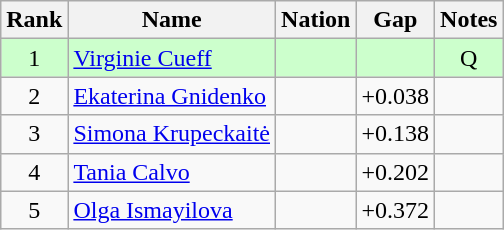<table class="wikitable sortable" style="text-align:center">
<tr>
<th>Rank</th>
<th>Name</th>
<th>Nation</th>
<th>Gap</th>
<th>Notes</th>
</tr>
<tr bgcolor=ccffcc>
<td>1</td>
<td align=left><a href='#'>Virginie Cueff</a></td>
<td align=left></td>
<td></td>
<td>Q</td>
</tr>
<tr>
<td>2</td>
<td align=left><a href='#'>Ekaterina Gnidenko</a></td>
<td align=left></td>
<td>+0.038</td>
<td></td>
</tr>
<tr>
<td>3</td>
<td align=left><a href='#'>Simona Krupeckaitė</a></td>
<td align=left></td>
<td>+0.138</td>
<td></td>
</tr>
<tr>
<td>4</td>
<td align=left><a href='#'>Tania Calvo</a></td>
<td align=left></td>
<td>+0.202</td>
<td></td>
</tr>
<tr>
<td>5</td>
<td align=left><a href='#'>Olga Ismayilova</a></td>
<td align=left></td>
<td>+0.372</td>
<td></td>
</tr>
</table>
